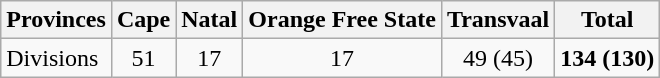<table class="wikitable">
<tr>
<th>Provinces</th>
<th>Cape</th>
<th>Natal</th>
<th>Orange Free State</th>
<th>Transvaal</th>
<th>Total</th>
</tr>
<tr>
<td>Divisions</td>
<td align="center">51</td>
<td align="center">17</td>
<td align="center">17</td>
<td align="center">49 (45)</td>
<td align="center"><strong>134 (130)</strong></td>
</tr>
</table>
